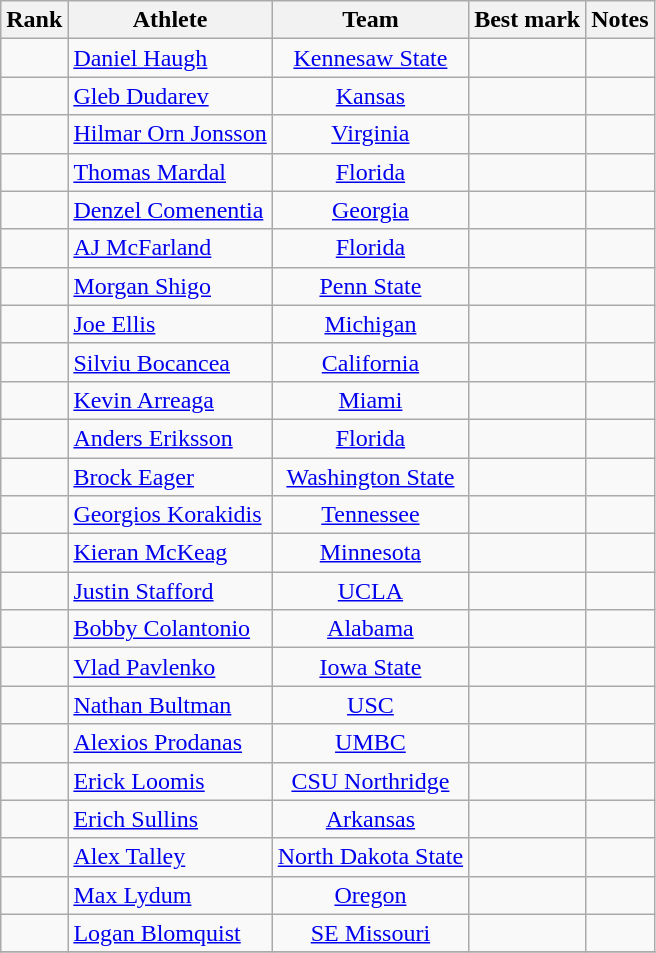<table class="wikitable sortable" style="text-align:center;">
<tr>
<th>Rank</th>
<th>Athlete</th>
<th>Team</th>
<th>Best mark</th>
<th>Notes</th>
</tr>
<tr>
<td></td>
<td align=left> <a href='#'>Daniel Haugh</a></td>
<td><a href='#'>Kennesaw State</a></td>
<td></td>
<td></td>
</tr>
<tr>
<td></td>
<td align=left> <a href='#'>Gleb Dudarev</a></td>
<td><a href='#'>Kansas</a></td>
<td></td>
<td></td>
</tr>
<tr>
<td></td>
<td align=left> <a href='#'>Hilmar Orn Jonsson</a></td>
<td><a href='#'>Virginia</a></td>
<td></td>
<td></td>
</tr>
<tr>
<td></td>
<td align=left> <a href='#'>Thomas Mardal</a></td>
<td><a href='#'>Florida</a></td>
<td></td>
<td></td>
</tr>
<tr>
<td></td>
<td align=left> <a href='#'>Denzel Comenentia</a></td>
<td><a href='#'>Georgia</a></td>
<td></td>
<td></td>
</tr>
<tr>
<td></td>
<td align=left> <a href='#'>AJ McFarland</a></td>
<td><a href='#'>Florida</a></td>
<td></td>
<td></td>
</tr>
<tr>
<td></td>
<td align=left> <a href='#'>Morgan Shigo</a></td>
<td><a href='#'>Penn State</a></td>
<td></td>
<td></td>
</tr>
<tr>
<td></td>
<td align=left> <a href='#'>Joe Ellis</a></td>
<td><a href='#'>Michigan</a></td>
<td></td>
<td></td>
</tr>
<tr>
<td></td>
<td align=left> <a href='#'>Silviu Bocancea</a></td>
<td><a href='#'>California</a></td>
<td></td>
<td></td>
</tr>
<tr>
<td></td>
<td align=left> <a href='#'>Kevin Arreaga</a></td>
<td><a href='#'>Miami</a></td>
<td></td>
<td></td>
</tr>
<tr>
<td></td>
<td align=left> <a href='#'>Anders Eriksson</a></td>
<td><a href='#'>Florida</a></td>
<td></td>
<td></td>
</tr>
<tr>
<td></td>
<td align=left> <a href='#'>Brock Eager</a></td>
<td><a href='#'>Washington State</a></td>
<td></td>
<td></td>
</tr>
<tr>
<td></td>
<td align=left> <a href='#'>Georgios Korakidis</a></td>
<td><a href='#'>Tennessee</a></td>
<td></td>
<td></td>
</tr>
<tr>
<td></td>
<td align=left> <a href='#'>Kieran McKeag</a></td>
<td><a href='#'>Minnesota</a></td>
<td></td>
<td></td>
</tr>
<tr>
<td></td>
<td align=left> <a href='#'>Justin Stafford</a></td>
<td><a href='#'>UCLA</a></td>
<td></td>
<td></td>
</tr>
<tr>
<td></td>
<td align=left> <a href='#'>Bobby Colantonio</a></td>
<td><a href='#'>Alabama</a></td>
<td></td>
<td></td>
</tr>
<tr>
<td></td>
<td align=left> <a href='#'>Vlad Pavlenko</a></td>
<td><a href='#'>Iowa State</a></td>
<td></td>
<td></td>
</tr>
<tr>
<td></td>
<td align=left> <a href='#'>Nathan Bultman</a></td>
<td><a href='#'>USC</a></td>
<td></td>
<td></td>
</tr>
<tr>
<td></td>
<td align=left> <a href='#'>Alexios Prodanas</a></td>
<td><a href='#'>UMBC</a></td>
<td></td>
<td></td>
</tr>
<tr>
<td></td>
<td align=left> <a href='#'>Erick Loomis</a></td>
<td><a href='#'>CSU Northridge</a></td>
<td></td>
<td></td>
</tr>
<tr>
<td></td>
<td align=left> <a href='#'>Erich Sullins</a></td>
<td><a href='#'>Arkansas</a></td>
<td></td>
<td></td>
</tr>
<tr>
<td></td>
<td align=left> <a href='#'>Alex Talley</a></td>
<td><a href='#'>North Dakota State</a></td>
<td></td>
<td></td>
</tr>
<tr>
<td></td>
<td align=left> <a href='#'>Max Lydum</a></td>
<td><a href='#'>Oregon</a></td>
<td></td>
<td></td>
</tr>
<tr>
<td></td>
<td align=left> <a href='#'>Logan Blomquist</a></td>
<td><a href='#'>SE Missouri</a></td>
<td></td>
<td></td>
</tr>
<tr>
</tr>
</table>
